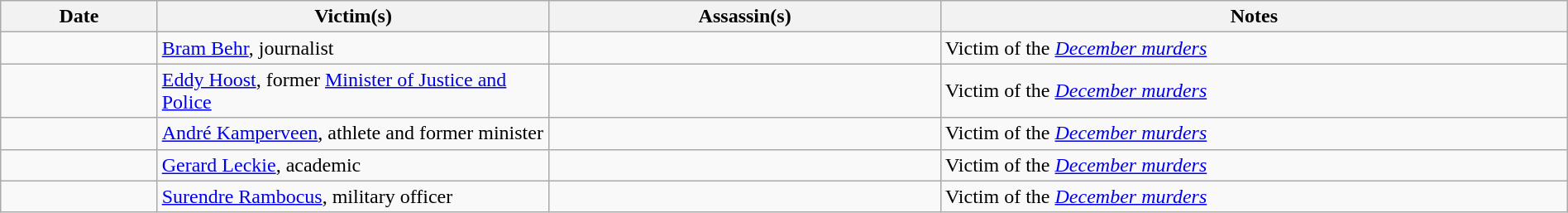<table class="wikitable sortable" style="width:100%">
<tr>
<th style="width:10%">Date</th>
<th style="width:25%">Victim(s)</th>
<th style="width:25%">Assassin(s)</th>
<th style="width:40%">Notes</th>
</tr>
<tr>
<td></td>
<td><a href='#'>Bram Behr</a>, journalist</td>
<td></td>
<td>Victim of the <em><a href='#'>December murders</a></em></td>
</tr>
<tr>
<td></td>
<td><a href='#'>Eddy Hoost</a>, former <a href='#'>Minister of Justice and Police</a></td>
<td></td>
<td>Victim of the <em><a href='#'>December murders</a></em></td>
</tr>
<tr>
<td></td>
<td><a href='#'>André Kamperveen</a>, athlete and former minister</td>
<td></td>
<td>Victim of the <em><a href='#'>December murders</a></em></td>
</tr>
<tr>
<td></td>
<td><a href='#'>Gerard Leckie</a>, academic</td>
<td></td>
<td>Victim of the <em><a href='#'>December murders</a></em></td>
</tr>
<tr>
<td></td>
<td><a href='#'>Surendre Rambocus</a>, military officer</td>
<td></td>
<td>Victim of the <em><a href='#'>December murders</a></em></td>
</tr>
</table>
